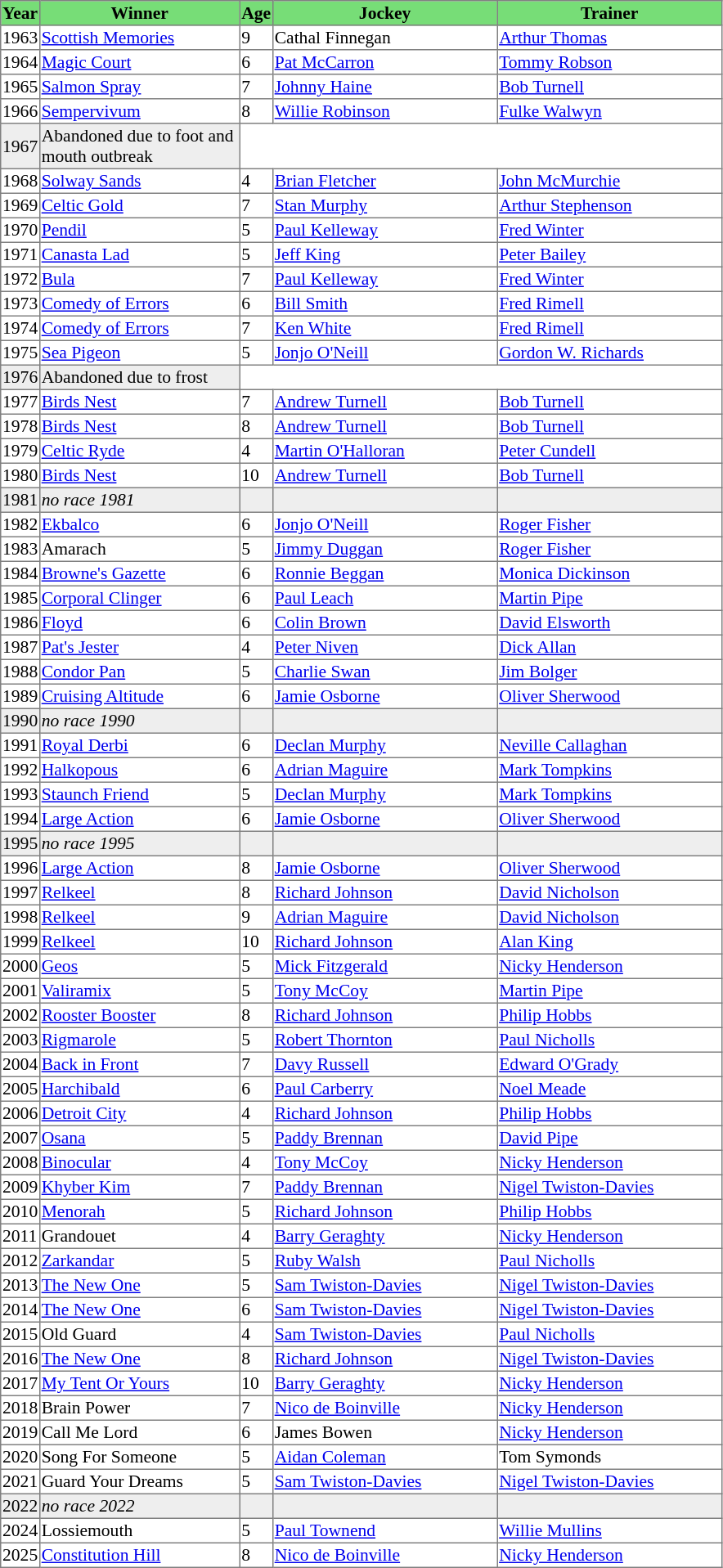<table class = "sortable" | border="1" style="border-collapse: collapse; font-size:90%">
<tr bgcolor="#77dd77" align="center">
<th>Year</th>
<th>Winner</th>
<th>Age</th>
<th>Jockey</th>
<th>Trainer</th>
</tr>
<tr>
<td>1963</td>
<td width=160px><a href='#'>Scottish Memories</a></td>
<td>9</td>
<td width=180px>Cathal Finnegan</td>
<td width=180px><a href='#'>Arthur Thomas</a></td>
</tr>
<tr>
<td>1964</td>
<td><a href='#'>Magic Court</a></td>
<td>6</td>
<td><a href='#'>Pat McCarron</a></td>
<td><a href='#'>Tommy Robson</a></td>
</tr>
<tr>
<td>1965</td>
<td><a href='#'>Salmon Spray</a></td>
<td>7</td>
<td><a href='#'>Johnny Haine</a></td>
<td><a href='#'>Bob Turnell</a></td>
</tr>
<tr>
<td>1966</td>
<td><a href='#'>Sempervivum</a></td>
<td>8</td>
<td><a href='#'>Willie Robinson</a></td>
<td><a href='#'>Fulke Walwyn</a></td>
</tr>
<tr bgcolor="#eeeeee">
<td>1967<td>Abandoned due to foot and mouth outbreak</td></td>
</tr>
<tr>
<td>1968</td>
<td><a href='#'>Solway Sands</a></td>
<td>4</td>
<td><a href='#'>Brian Fletcher</a></td>
<td><a href='#'>John McMurchie</a></td>
</tr>
<tr>
<td>1969</td>
<td><a href='#'>Celtic Gold</a></td>
<td>7</td>
<td><a href='#'>Stan Murphy</a></td>
<td><a href='#'>Arthur Stephenson</a></td>
</tr>
<tr>
<td>1970</td>
<td><a href='#'>Pendil</a> </td>
<td>5</td>
<td><a href='#'>Paul Kelleway</a></td>
<td><a href='#'>Fred Winter</a></td>
</tr>
<tr>
<td>1971</td>
<td><a href='#'>Canasta Lad</a></td>
<td>5</td>
<td><a href='#'>Jeff King</a></td>
<td><a href='#'>Peter Bailey</a></td>
</tr>
<tr>
<td>1972</td>
<td><a href='#'>Bula</a></td>
<td>7</td>
<td><a href='#'>Paul Kelleway</a></td>
<td><a href='#'>Fred Winter</a></td>
</tr>
<tr>
<td>1973</td>
<td><a href='#'>Comedy of Errors</a></td>
<td>6</td>
<td><a href='#'>Bill Smith</a></td>
<td><a href='#'>Fred Rimell</a></td>
</tr>
<tr>
<td>1974</td>
<td><a href='#'>Comedy of Errors</a></td>
<td>7</td>
<td><a href='#'>Ken White</a></td>
<td><a href='#'>Fred Rimell</a></td>
</tr>
<tr>
<td>1975</td>
<td><a href='#'>Sea Pigeon</a></td>
<td>5</td>
<td><a href='#'>Jonjo O'Neill</a></td>
<td><a href='#'>Gordon W. Richards</a></td>
</tr>
<tr bgcolor="#eeeeee">
<td>1976<td>Abandoned due to frost</td></td>
</tr>
<tr>
<td>1977</td>
<td><a href='#'>Birds Nest</a></td>
<td>7</td>
<td><a href='#'>Andrew Turnell</a></td>
<td><a href='#'>Bob Turnell</a></td>
</tr>
<tr>
<td>1978</td>
<td><a href='#'>Birds Nest</a></td>
<td>8</td>
<td><a href='#'>Andrew Turnell</a></td>
<td><a href='#'>Bob Turnell</a></td>
</tr>
<tr>
<td>1979</td>
<td><a href='#'>Celtic Ryde</a></td>
<td>4</td>
<td><a href='#'>Martin O'Halloran</a></td>
<td><a href='#'>Peter Cundell</a></td>
</tr>
<tr>
<td>1980</td>
<td><a href='#'>Birds Nest</a></td>
<td>10</td>
<td><a href='#'>Andrew Turnell</a></td>
<td><a href='#'>Bob Turnell</a></td>
</tr>
<tr bgcolor="#eeeeee">
<td><span>1981</span></td>
<td><em>no race 1981</em> </td>
<td></td>
<td></td>
<td></td>
</tr>
<tr>
<td>1982</td>
<td><a href='#'>Ekbalco</a></td>
<td>6</td>
<td><a href='#'>Jonjo O'Neill</a></td>
<td><a href='#'>Roger Fisher</a></td>
</tr>
<tr>
<td>1983</td>
<td>Amarach</td>
<td>5</td>
<td><a href='#'>Jimmy Duggan</a></td>
<td><a href='#'>Roger Fisher</a></td>
</tr>
<tr>
<td>1984</td>
<td><a href='#'>Browne's Gazette</a></td>
<td>6</td>
<td><a href='#'>Ronnie Beggan</a></td>
<td><a href='#'>Monica Dickinson</a></td>
</tr>
<tr>
<td>1985</td>
<td><a href='#'>Corporal Clinger</a></td>
<td>6</td>
<td><a href='#'>Paul Leach</a></td>
<td><a href='#'>Martin Pipe</a></td>
</tr>
<tr>
<td>1986</td>
<td><a href='#'>Floyd</a></td>
<td>6</td>
<td><a href='#'>Colin Brown</a></td>
<td><a href='#'>David Elsworth</a></td>
</tr>
<tr>
<td>1987</td>
<td><a href='#'>Pat's Jester</a></td>
<td>4</td>
<td><a href='#'>Peter Niven</a></td>
<td><a href='#'>Dick Allan</a></td>
</tr>
<tr>
<td>1988</td>
<td><a href='#'>Condor Pan</a></td>
<td>5</td>
<td><a href='#'>Charlie Swan</a></td>
<td><a href='#'>Jim Bolger</a></td>
</tr>
<tr>
<td>1989</td>
<td><a href='#'>Cruising Altitude</a></td>
<td>6</td>
<td><a href='#'>Jamie Osborne</a></td>
<td><a href='#'>Oliver Sherwood</a></td>
</tr>
<tr bgcolor="#eeeeee">
<td><span>1990</span></td>
<td><em>no race 1990</em> </td>
<td></td>
<td></td>
<td></td>
</tr>
<tr>
<td>1991</td>
<td><a href='#'>Royal Derbi</a></td>
<td>6</td>
<td><a href='#'>Declan Murphy</a></td>
<td><a href='#'>Neville Callaghan</a></td>
</tr>
<tr>
<td>1992</td>
<td><a href='#'>Halkopous</a></td>
<td>6</td>
<td><a href='#'>Adrian Maguire</a></td>
<td><a href='#'>Mark Tompkins</a></td>
</tr>
<tr>
<td>1993</td>
<td><a href='#'>Staunch Friend</a></td>
<td>5</td>
<td><a href='#'>Declan Murphy</a></td>
<td><a href='#'>Mark Tompkins</a></td>
</tr>
<tr>
<td>1994</td>
<td><a href='#'>Large Action</a></td>
<td>6</td>
<td><a href='#'>Jamie Osborne</a></td>
<td><a href='#'>Oliver Sherwood</a></td>
</tr>
<tr bgcolor="#eeeeee">
<td><span>1995</span></td>
<td><em>no race 1995</em> </td>
<td></td>
<td></td>
<td></td>
</tr>
<tr>
<td>1996</td>
<td><a href='#'>Large Action</a></td>
<td>8</td>
<td><a href='#'>Jamie Osborne</a></td>
<td><a href='#'>Oliver Sherwood</a></td>
</tr>
<tr>
<td>1997</td>
<td><a href='#'>Relkeel</a></td>
<td>8</td>
<td><a href='#'>Richard Johnson</a></td>
<td><a href='#'>David Nicholson</a></td>
</tr>
<tr>
<td>1998</td>
<td><a href='#'>Relkeel</a></td>
<td>9</td>
<td><a href='#'>Adrian Maguire</a></td>
<td><a href='#'>David Nicholson</a></td>
</tr>
<tr>
<td>1999</td>
<td><a href='#'>Relkeel</a></td>
<td>10</td>
<td><a href='#'>Richard Johnson</a></td>
<td><a href='#'>Alan King</a></td>
</tr>
<tr>
<td>2000</td>
<td><a href='#'>Geos</a></td>
<td>5</td>
<td><a href='#'>Mick Fitzgerald</a></td>
<td><a href='#'>Nicky Henderson</a></td>
</tr>
<tr>
<td>2001</td>
<td><a href='#'>Valiramix</a> </td>
<td>5</td>
<td><a href='#'>Tony McCoy</a></td>
<td><a href='#'>Martin Pipe</a></td>
</tr>
<tr>
<td>2002</td>
<td><a href='#'>Rooster Booster</a></td>
<td>8</td>
<td><a href='#'>Richard Johnson</a></td>
<td><a href='#'>Philip Hobbs</a></td>
</tr>
<tr>
<td>2003</td>
<td><a href='#'>Rigmarole</a></td>
<td>5</td>
<td><a href='#'>Robert Thornton</a></td>
<td><a href='#'>Paul Nicholls</a></td>
</tr>
<tr>
<td>2004</td>
<td><a href='#'>Back in Front</a></td>
<td>7</td>
<td><a href='#'>Davy Russell</a></td>
<td><a href='#'>Edward O'Grady</a></td>
</tr>
<tr>
<td>2005</td>
<td><a href='#'>Harchibald</a></td>
<td>6</td>
<td><a href='#'>Paul Carberry</a></td>
<td><a href='#'>Noel Meade</a></td>
</tr>
<tr>
<td>2006</td>
<td><a href='#'>Detroit City</a></td>
<td>4</td>
<td><a href='#'>Richard Johnson</a></td>
<td><a href='#'>Philip Hobbs</a></td>
</tr>
<tr>
<td>2007</td>
<td><a href='#'>Osana</a></td>
<td>5</td>
<td><a href='#'>Paddy Brennan</a></td>
<td><a href='#'>David Pipe</a></td>
</tr>
<tr>
<td>2008</td>
<td><a href='#'>Binocular</a> </td>
<td>4</td>
<td><a href='#'>Tony McCoy</a></td>
<td><a href='#'>Nicky Henderson</a></td>
</tr>
<tr>
<td>2009</td>
<td><a href='#'>Khyber Kim</a></td>
<td>7</td>
<td><a href='#'>Paddy Brennan</a></td>
<td><a href='#'>Nigel Twiston-Davies</a></td>
</tr>
<tr>
<td>2010</td>
<td><a href='#'>Menorah</a></td>
<td>5</td>
<td><a href='#'>Richard Johnson</a></td>
<td><a href='#'>Philip Hobbs</a></td>
</tr>
<tr>
<td>2011</td>
<td>Grandouet</td>
<td>4</td>
<td><a href='#'>Barry Geraghty</a></td>
<td><a href='#'>Nicky Henderson</a></td>
</tr>
<tr>
<td>2012</td>
<td><a href='#'>Zarkandar</a></td>
<td>5</td>
<td><a href='#'>Ruby Walsh</a></td>
<td><a href='#'>Paul Nicholls</a></td>
</tr>
<tr>
<td>2013</td>
<td><a href='#'>The New One</a></td>
<td>5</td>
<td><a href='#'>Sam Twiston-Davies</a></td>
<td><a href='#'>Nigel Twiston-Davies</a></td>
</tr>
<tr>
<td>2014</td>
<td><a href='#'>The New One</a></td>
<td>6</td>
<td><a href='#'>Sam Twiston-Davies</a></td>
<td><a href='#'>Nigel Twiston-Davies</a></td>
</tr>
<tr>
<td>2015</td>
<td>Old Guard</td>
<td>4</td>
<td><a href='#'>Sam Twiston-Davies</a></td>
<td><a href='#'>Paul Nicholls</a></td>
</tr>
<tr>
<td>2016</td>
<td><a href='#'>The New One</a></td>
<td>8</td>
<td><a href='#'>Richard Johnson</a></td>
<td><a href='#'>Nigel Twiston-Davies</a></td>
</tr>
<tr>
<td>2017</td>
<td><a href='#'>My Tent Or Yours</a></td>
<td>10</td>
<td><a href='#'>Barry Geraghty</a></td>
<td><a href='#'>Nicky Henderson</a></td>
</tr>
<tr>
<td>2018</td>
<td>Brain Power</td>
<td>7</td>
<td><a href='#'>Nico de Boinville</a></td>
<td><a href='#'>Nicky Henderson</a></td>
</tr>
<tr>
<td>2019</td>
<td>Call Me Lord</td>
<td>6</td>
<td>James Bowen</td>
<td><a href='#'>Nicky Henderson</a></td>
</tr>
<tr>
<td>2020</td>
<td>Song For Someone</td>
<td>5</td>
<td><a href='#'>Aidan Coleman</a></td>
<td>Tom Symonds</td>
</tr>
<tr>
<td>2021</td>
<td>Guard Your Dreams</td>
<td>5</td>
<td><a href='#'>Sam Twiston-Davies</a></td>
<td><a href='#'>Nigel Twiston-Davies</a></td>
</tr>
<tr bgcolor="#eeeeee">
<td><span>2022</span></td>
<td><em>no race 2022</em> </td>
<td></td>
<td></td>
<td></td>
</tr>
<tr>
<td>2024</td>
<td>Lossiemouth</td>
<td>5</td>
<td><a href='#'>Paul Townend</a></td>
<td><a href='#'>Willie Mullins</a></td>
</tr>
<tr>
<td>2025</td>
<td><a href='#'>Constitution Hill</a></td>
<td>8</td>
<td><a href='#'>Nico de Boinville</a></td>
<td><a href='#'>Nicky Henderson</a></td>
</tr>
</table>
